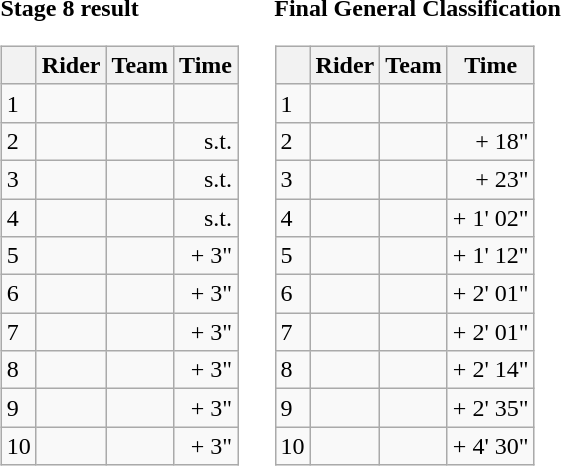<table>
<tr>
<td><strong>Stage 8 result</strong><br><table class="wikitable">
<tr>
<th></th>
<th>Rider</th>
<th>Team</th>
<th>Time</th>
</tr>
<tr>
<td>1</td>
<td></td>
<td></td>
<td align="right"></td>
</tr>
<tr>
<td>2</td>
<td> </td>
<td></td>
<td align="right">s.t.</td>
</tr>
<tr>
<td>3</td>
<td></td>
<td></td>
<td align="right">s.t.</td>
</tr>
<tr>
<td>4</td>
<td></td>
<td></td>
<td align="right">s.t.</td>
</tr>
<tr>
<td>5</td>
<td></td>
<td></td>
<td align="right">+ 3"</td>
</tr>
<tr>
<td>6</td>
<td></td>
<td></td>
<td align="right">+ 3"</td>
</tr>
<tr>
<td>7</td>
<td></td>
<td></td>
<td align="right">+ 3"</td>
</tr>
<tr>
<td>8</td>
<td></td>
<td></td>
<td align="right">+ 3"</td>
</tr>
<tr>
<td>9</td>
<td></td>
<td></td>
<td align="right">+ 3"</td>
</tr>
<tr>
<td>10</td>
<td></td>
<td></td>
<td align="right">+ 3"</td>
</tr>
</table>
</td>
<td></td>
<td><strong>Final General Classification</strong><br><table class="wikitable">
<tr>
<th></th>
<th>Rider</th>
<th>Team</th>
<th>Time</th>
</tr>
<tr>
<td>1</td>
<td><del>  </del></td>
<td></td>
<td align="right"></td>
</tr>
<tr>
<td>2</td>
<td></td>
<td></td>
<td align="right">+ 18"</td>
</tr>
<tr>
<td>3</td>
<td></td>
<td></td>
<td align="right">+ 23"</td>
</tr>
<tr>
<td>4</td>
<td></td>
<td></td>
<td align="right">+ 1' 02"</td>
</tr>
<tr>
<td>5</td>
<td></td>
<td></td>
<td align="right">+ 1' 12"</td>
</tr>
<tr>
<td>6</td>
<td></td>
<td></td>
<td align="right">+ 2' 01"</td>
</tr>
<tr>
<td>7</td>
<td></td>
<td></td>
<td align="right">+ 2' 01"</td>
</tr>
<tr>
<td>8</td>
<td> </td>
<td></td>
<td align="right">+ 2' 14"</td>
</tr>
<tr>
<td>9</td>
<td></td>
<td></td>
<td align="right">+ 2' 35"</td>
</tr>
<tr>
<td>10</td>
<td></td>
<td></td>
<td align="right">+ 4' 30"</td>
</tr>
</table>
</td>
</tr>
</table>
